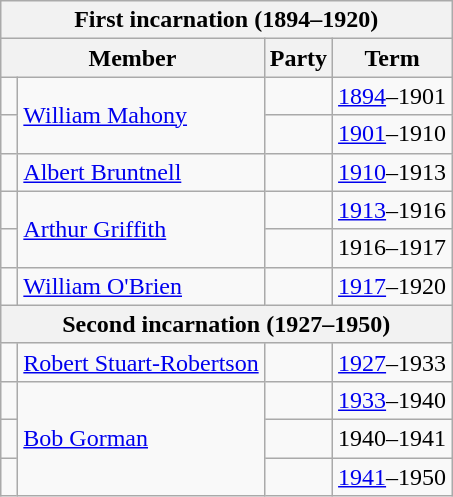<table class="wikitable">
<tr>
<th colspan="4">First incarnation (1894–1920)</th>
</tr>
<tr>
<th colspan="2">Member</th>
<th>Party</th>
<th>Term</th>
</tr>
<tr>
<td> </td>
<td rowspan="2"><a href='#'>William Mahony</a></td>
<td></td>
<td><a href='#'>1894</a>–1901</td>
</tr>
<tr>
<td> </td>
<td></td>
<td><a href='#'>1901</a>–1910</td>
</tr>
<tr>
<td> </td>
<td><a href='#'>Albert Bruntnell</a></td>
<td></td>
<td><a href='#'>1910</a>–1913</td>
</tr>
<tr>
<td> </td>
<td rowspan="2"><a href='#'>Arthur Griffith</a></td>
<td></td>
<td><a href='#'>1913</a>–1916</td>
</tr>
<tr>
<td> </td>
<td></td>
<td>1916–1917</td>
</tr>
<tr>
<td> </td>
<td><a href='#'>William O'Brien</a></td>
<td></td>
<td><a href='#'>1917</a>–1920</td>
</tr>
<tr>
<th colspan="4">Second incarnation (1927–1950)</th>
</tr>
<tr>
<td> </td>
<td><a href='#'>Robert Stuart-Robertson</a></td>
<td></td>
<td><a href='#'>1927</a>–1933</td>
</tr>
<tr>
<td> </td>
<td rowspan="3"><a href='#'>Bob Gorman</a></td>
<td></td>
<td><a href='#'>1933</a>–1940</td>
</tr>
<tr>
<td> </td>
<td></td>
<td>1940–1941</td>
</tr>
<tr>
<td> </td>
<td></td>
<td><a href='#'>1941</a>–1950</td>
</tr>
</table>
